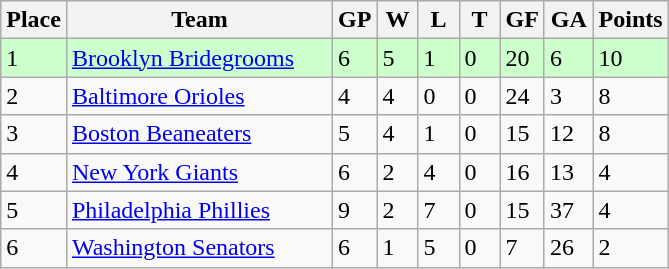<table class="wikitable">
<tr>
<th>Place</th>
<th width="170">Team</th>
<th width="20">GP</th>
<th width="20">W</th>
<th width="20">L</th>
<th width="20">T</th>
<th width="20">GF</th>
<th width="25">GA</th>
<th>Points</th>
</tr>
<tr bgcolor=#ccffcc>
<td>1</td>
<td><a href='#'>Brooklyn Bridegrooms</a></td>
<td>6</td>
<td>5</td>
<td>1</td>
<td>0</td>
<td>20</td>
<td>6</td>
<td>10</td>
</tr>
<tr>
<td>2</td>
<td><a href='#'>Baltimore Orioles</a></td>
<td>4</td>
<td>4</td>
<td>0</td>
<td>0</td>
<td>24</td>
<td>3</td>
<td>8</td>
</tr>
<tr>
<td>3</td>
<td><a href='#'>Boston Beaneaters</a></td>
<td>5</td>
<td>4</td>
<td>1</td>
<td>0</td>
<td>15</td>
<td>12</td>
<td>8</td>
</tr>
<tr>
<td>4</td>
<td><a href='#'>New York Giants</a></td>
<td>6</td>
<td>2</td>
<td>4</td>
<td>0</td>
<td>16</td>
<td>13</td>
<td>4</td>
</tr>
<tr>
<td>5</td>
<td><a href='#'>Philadelphia Phillies</a></td>
<td>9</td>
<td>2</td>
<td>7</td>
<td>0</td>
<td>15</td>
<td>37</td>
<td>4</td>
</tr>
<tr>
<td>6</td>
<td><a href='#'>Washington Senators</a></td>
<td>6</td>
<td>1</td>
<td>5</td>
<td>0</td>
<td>7</td>
<td>26</td>
<td>2</td>
</tr>
</table>
